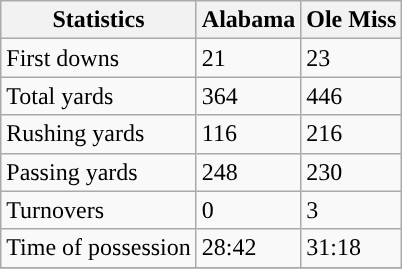<table class="wikitable" style="float: left;">
<tr>
<th>Statistics</th>
<th>Alabama</th>
<th>Ole Miss</th>
</tr>
<tr>
<td>First downs</td>
<td>21</td>
<td>23</td>
</tr>
<tr>
<td>Total yards</td>
<td>364</td>
<td>446</td>
</tr>
<tr>
<td>Rushing yards</td>
<td>116</td>
<td>216</td>
</tr>
<tr>
<td>Passing yards</td>
<td>248</td>
<td>230</td>
</tr>
<tr>
<td>Turnovers</td>
<td>0</td>
<td>3</td>
</tr>
<tr>
<td>Time of possession</td>
<td>28:42</td>
<td>31:18</td>
</tr>
<tr>
</tr>
</table>
